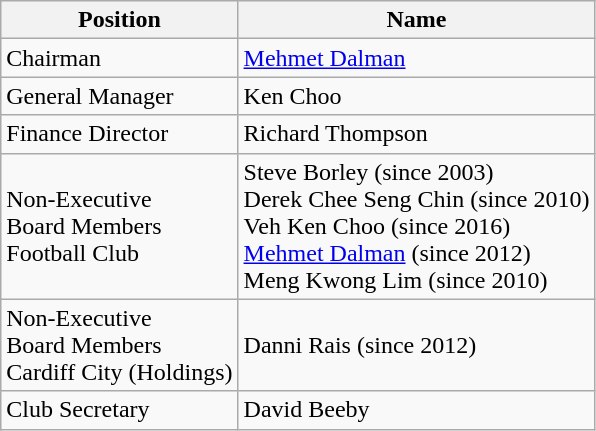<table class="wikitable" style="text-align: left">
<tr>
<th>Position</th>
<th>Name</th>
</tr>
<tr>
<td>Chairman</td>
<td> <a href='#'>Mehmet Dalman</a></td>
</tr>
<tr>
<td>General Manager</td>
<td> Ken Choo</td>
</tr>
<tr>
<td>Finance Director</td>
<td> Richard Thompson</td>
</tr>
<tr>
<td>Non-Executive<br>Board Members<br>Football Club</td>
<td> Steve Borley (since 2003)<br> Derek Chee Seng Chin (since 2010)<br> Veh Ken Choo (since 2016)<br> <a href='#'>Mehmet Dalman</a> (since 2012)<br> Meng Kwong Lim (since 2010)<br></td>
</tr>
<tr>
<td>Non-Executive<br>Board Members<br>Cardiff City (Holdings)</td>
<td> Danni Rais (since 2012)</td>
</tr>
<tr>
<td>Club Secretary<br></td>
<td> David Beeby</td>
</tr>
</table>
